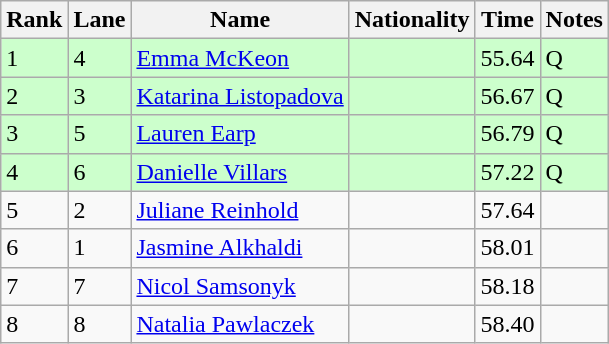<table class="wikitable">
<tr>
<th>Rank</th>
<th>Lane</th>
<th>Name</th>
<th>Nationality</th>
<th>Time</th>
<th>Notes</th>
</tr>
<tr bgcolor=ccffcc>
<td>1</td>
<td>4</td>
<td><a href='#'>Emma McKeon</a></td>
<td></td>
<td>55.64</td>
<td>Q</td>
</tr>
<tr bgcolor=ccffcc>
<td>2</td>
<td>3</td>
<td><a href='#'>Katarina Listopadova</a></td>
<td></td>
<td>56.67</td>
<td>Q</td>
</tr>
<tr bgcolor=ccffcc>
<td>3</td>
<td>5</td>
<td><a href='#'>Lauren Earp</a></td>
<td></td>
<td>56.79</td>
<td>Q</td>
</tr>
<tr bgcolor=ccffcc>
<td>4</td>
<td>6</td>
<td><a href='#'>Danielle Villars</a></td>
<td></td>
<td>57.22</td>
<td>Q</td>
</tr>
<tr>
<td>5</td>
<td>2</td>
<td><a href='#'>Juliane Reinhold</a></td>
<td></td>
<td>57.64</td>
<td></td>
</tr>
<tr>
<td>6</td>
<td>1</td>
<td><a href='#'>Jasmine Alkhaldi</a></td>
<td></td>
<td>58.01</td>
<td></td>
</tr>
<tr>
<td>7</td>
<td>7</td>
<td><a href='#'>Nicol Samsonyk</a></td>
<td></td>
<td>58.18</td>
<td></td>
</tr>
<tr>
<td>8</td>
<td>8</td>
<td><a href='#'>Natalia Pawlaczek</a></td>
<td></td>
<td>58.40</td>
<td></td>
</tr>
</table>
